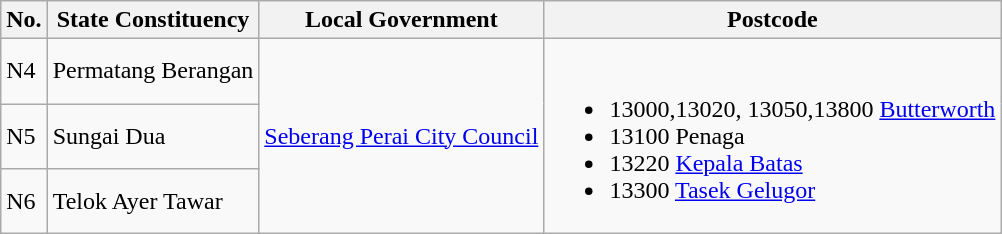<table class="wikitable">
<tr>
<th>No.</th>
<th>State Constituency</th>
<th>Local Government</th>
<th>Postcode</th>
</tr>
<tr>
<td>N4</td>
<td>Permatang Berangan</td>
<td rowspan="3"><a href='#'>Seberang Perai City Council</a></td>
<td rowspan="3"><br><ul><li>13000,13020, 13050,13800 <a href='#'>Butterworth</a></li><li>13100 Penaga</li><li>13220 <a href='#'>Kepala Batas</a></li><li>13300 <a href='#'>Tasek Gelugor</a></li></ul></td>
</tr>
<tr>
<td>N5</td>
<td>Sungai Dua</td>
</tr>
<tr>
<td>N6</td>
<td>Telok Ayer Tawar</td>
</tr>
</table>
